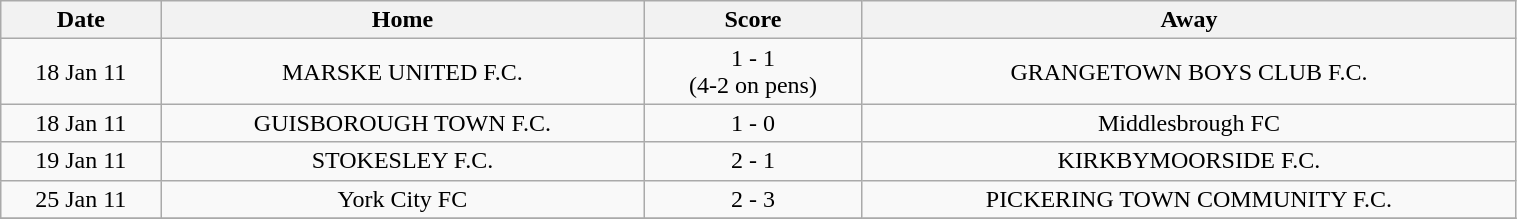<table class="wikitable " style="text-align:center; width:80%;">
<tr>
<th>Date</th>
<th>Home</th>
<th>Score</th>
<th>Away</th>
</tr>
<tr>
<td>18 Jan 11</td>
<td>MARSKE UNITED F.C.</td>
<td>1 - 1<br>(4-2 on pens)</td>
<td>GRANGETOWN BOYS CLUB F.C.</td>
</tr>
<tr>
<td>18 Jan 11</td>
<td>GUISBOROUGH TOWN F.C.</td>
<td>1 - 0</td>
<td>Middlesbrough FC</td>
</tr>
<tr>
<td>19 Jan 11</td>
<td>STOKESLEY  F.C.</td>
<td>2 - 1</td>
<td>KIRKBYMOORSIDE F.C.</td>
</tr>
<tr>
<td>25 Jan 11</td>
<td>York City FC</td>
<td>2 - 3</td>
<td>PICKERING TOWN COMMUNITY F.C.</td>
</tr>
<tr>
</tr>
</table>
